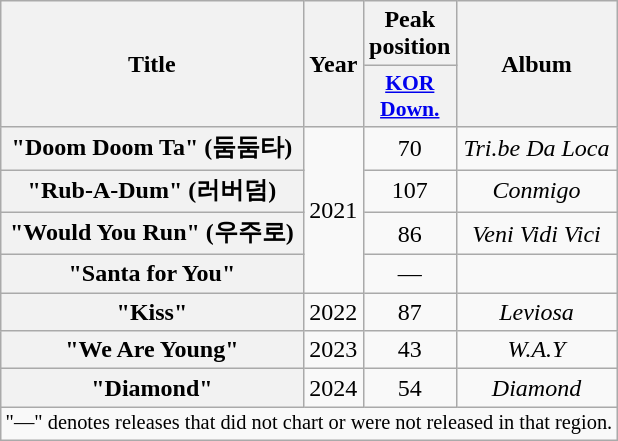<table class="wikitable plainrowheaders" style="text-align:center">
<tr>
<th scope="col" rowspan="2">Title</th>
<th scope="col" rowspan="2">Year</th>
<th colspan="1">Peak position</th>
<th scope="col" rowspan="2">Album</th>
</tr>
<tr>
<th scope="col" style="font-size:90%; width:3em"><a href='#'>KOR<br>Down.</a><br></th>
</tr>
<tr>
<th scope="row">"Doom Doom Ta" (둠둠타)</th>
<td rowspan="4">2021</td>
<td>70</td>
<td><em>Tri.be Da Loca</em></td>
</tr>
<tr>
<th scope="row">"Rub-A-Dum" (러버덤)</th>
<td>107</td>
<td><em>Conmigo</em></td>
</tr>
<tr>
<th scope="row">"Would You Run" (우주로)</th>
<td>86</td>
<td><em>Veni Vidi Vici</em></td>
</tr>
<tr>
<th scope="row">"Santa for You"</th>
<td>—</td>
<td></td>
</tr>
<tr>
<th scope="row">"Kiss"</th>
<td>2022</td>
<td>87</td>
<td><em>Leviosa</em></td>
</tr>
<tr>
<th scope="row">"We Are Young"</th>
<td>2023</td>
<td>43</td>
<td><em>W.A.Y</em></td>
</tr>
<tr>
<th scope="row">"Diamond"</th>
<td>2024</td>
<td>54</td>
<td><em>Diamond</em></td>
</tr>
<tr>
<td colspan="4" style="font-size:85%">"—" denotes releases that did not chart or were not released in that region.</td>
</tr>
</table>
